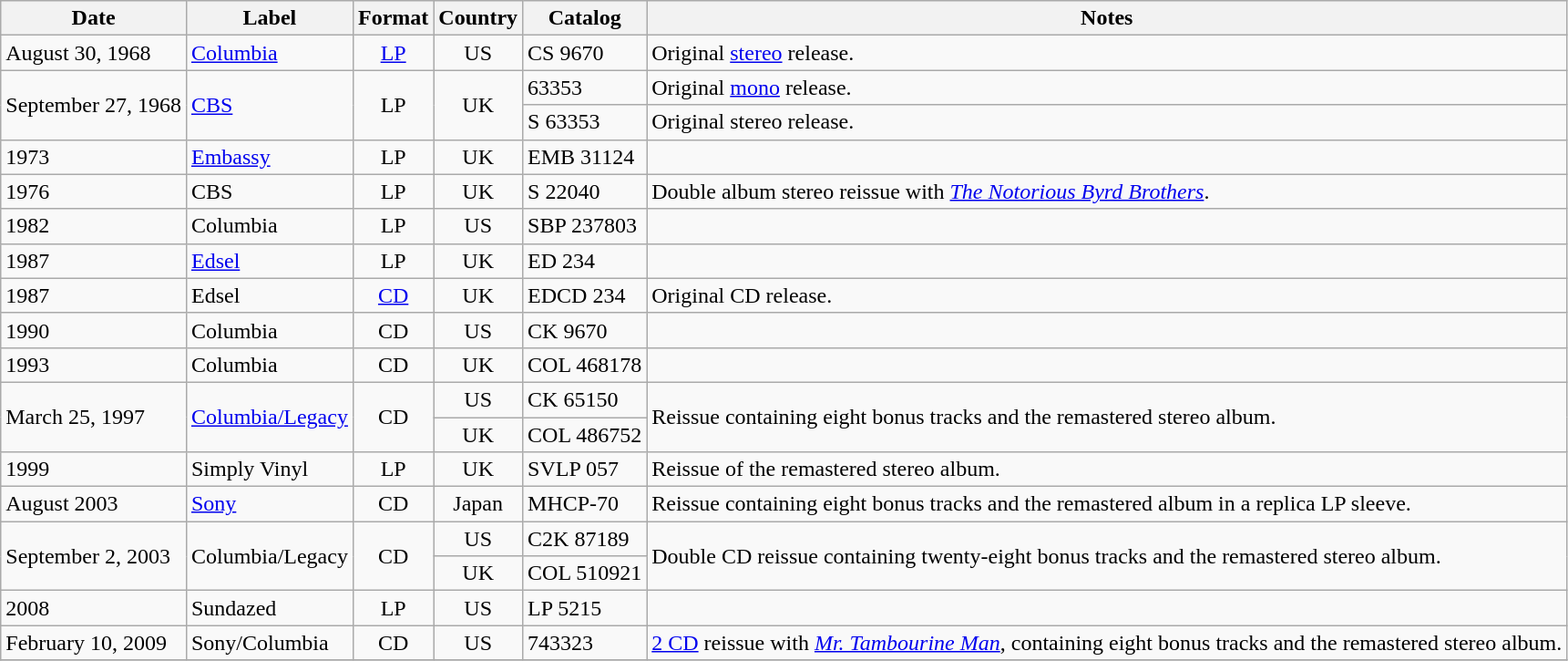<table class="wikitable" border="1">
<tr>
<th>Date</th>
<th>Label</th>
<th>Format</th>
<th>Country</th>
<th>Catalog</th>
<th>Notes</th>
</tr>
<tr>
<td>August 30, 1968</td>
<td><a href='#'>Columbia</a></td>
<td align="center"><a href='#'>LP</a></td>
<td align="center">US</td>
<td>CS 9670</td>
<td>Original <a href='#'>stereo</a> release.</td>
</tr>
<tr>
<td rowspan="2">September 27, 1968</td>
<td rowspan="2"><a href='#'>CBS</a></td>
<td rowspan="2" align="center">LP</td>
<td rowspan="2" align="center">UK</td>
<td>63353</td>
<td>Original <a href='#'>mono</a> release.</td>
</tr>
<tr>
<td>S 63353</td>
<td>Original stereo release.</td>
</tr>
<tr>
<td>1973</td>
<td><a href='#'>Embassy</a></td>
<td align="center">LP</td>
<td align="center">UK</td>
<td>EMB 31124</td>
<td></td>
</tr>
<tr>
<td>1976</td>
<td>CBS</td>
<td align="center">LP</td>
<td align="center">UK</td>
<td>S 22040</td>
<td>Double album stereo reissue with <em><a href='#'>The Notorious Byrd Brothers</a></em>.</td>
</tr>
<tr>
<td>1982</td>
<td>Columbia</td>
<td align="center">LP</td>
<td align="center">US</td>
<td>SBP 237803</td>
<td></td>
</tr>
<tr>
<td>1987</td>
<td><a href='#'>Edsel</a></td>
<td align="center">LP</td>
<td align="center">UK</td>
<td>ED 234</td>
<td></td>
</tr>
<tr>
<td>1987</td>
<td>Edsel</td>
<td align="center"><a href='#'>CD</a></td>
<td align="center">UK</td>
<td>EDCD 234</td>
<td>Original CD release.</td>
</tr>
<tr>
<td>1990</td>
<td>Columbia</td>
<td align="center">CD</td>
<td align="center">US</td>
<td>CK 9670</td>
<td></td>
</tr>
<tr>
<td>1993</td>
<td>Columbia</td>
<td align="center">CD</td>
<td align="center">UK</td>
<td>COL 468178</td>
<td></td>
</tr>
<tr>
<td rowspan="2">March 25, 1997</td>
<td rowspan="2"><a href='#'>Columbia/Legacy</a></td>
<td rowspan="2" align="center">CD</td>
<td align="center">US</td>
<td>CK 65150</td>
<td rowspan="2">Reissue containing eight bonus tracks and the remastered stereo album.</td>
</tr>
<tr>
<td align="center">UK</td>
<td>COL 486752</td>
</tr>
<tr>
<td>1999</td>
<td>Simply Vinyl</td>
<td align="center">LP</td>
<td align="center">UK</td>
<td>SVLP 057</td>
<td>Reissue of the remastered stereo album.</td>
</tr>
<tr>
<td>August 2003</td>
<td><a href='#'>Sony</a></td>
<td align="center">CD</td>
<td align="center">Japan</td>
<td>MHCP-70</td>
<td>Reissue containing eight bonus tracks and the remastered album in a replica LP sleeve.</td>
</tr>
<tr>
<td rowspan="2">September 2, 2003</td>
<td rowspan="2">Columbia/Legacy</td>
<td rowspan="2" align="center">CD</td>
<td align="center">US</td>
<td>C2K 87189</td>
<td rowspan="2">Double CD reissue containing twenty-eight bonus tracks and the remastered stereo album.</td>
</tr>
<tr>
<td align="center">UK</td>
<td>COL 510921</td>
</tr>
<tr>
<td>2008</td>
<td>Sundazed</td>
<td align="center">LP</td>
<td align="center">US</td>
<td>LP 5215</td>
<td></td>
</tr>
<tr>
<td>February 10, 2009</td>
<td>Sony/Columbia</td>
<td align="center">CD</td>
<td align="center">US</td>
<td>743323</td>
<td><a href='#'>2 CD</a> reissue with <em><a href='#'>Mr. Tambourine Man</a></em>, containing eight bonus tracks and the remastered stereo album.</td>
</tr>
<tr>
</tr>
</table>
